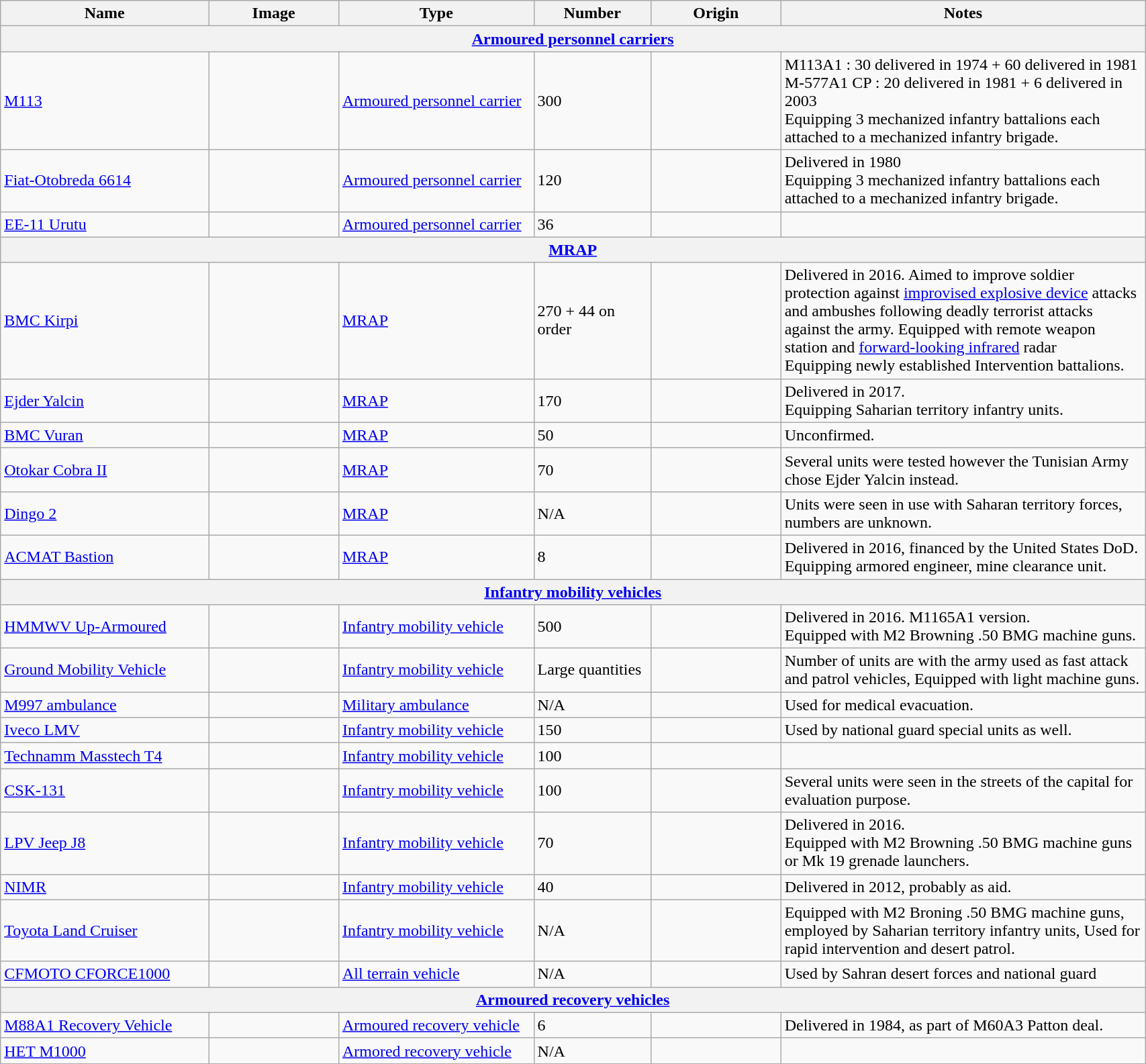<table class="wikitable" style="width:90%;">
<tr>
<th width=16%>Name</th>
<th width=10%>Image</th>
<th width=15%>Type</th>
<th width=9%>Number</th>
<th width=10%>Origin</th>
<th width=28%>Notes</th>
</tr>
<tr>
<th colspan="6"><a href='#'>Armoured personnel carriers</a></th>
</tr>
<tr>
<td><a href='#'>M113</a></td>
<td></td>
<td><a href='#'>Armoured personnel carrier</a></td>
<td>300</td>
<td></td>
<td>M113A1 : 30 delivered in 1974 + 60 delivered in 1981<br>M-577A1 CP : 20 delivered in 1981 + 6 delivered in 2003<br>Equipping 3 mechanized infantry battalions each attached to a mechanized infantry brigade.</td>
</tr>
<tr>
<td><a href='#'>Fiat-Otobreda 6614</a></td>
<td></td>
<td><a href='#'>Armoured personnel carrier</a></td>
<td>120</td>
<td></td>
<td>Delivered in 1980<br>Equipping 3 mechanized infantry battalions each attached to a mechanized infantry brigade.</td>
</tr>
<tr>
<td><a href='#'>EE-11 Urutu</a></td>
<td></td>
<td><a href='#'>Armoured personnel carrier</a></td>
<td>36</td>
<td></td>
</tr>
<tr>
<th colspan="6"><a href='#'>MRAP</a></th>
</tr>
<tr>
<td><a href='#'>BMC Kirpi</a></td>
<td></td>
<td><a href='#'>MRAP</a></td>
<td>270 + 44 on order</td>
<td></td>
<td>Delivered in 2016. Aimed to improve soldier protection against <a href='#'>improvised explosive device</a> attacks and ambushes following deadly terrorist attacks against the army. Equipped with remote weapon station and <a href='#'>forward-looking infrared</a> radar<br>Equipping newly established Intervention battalions.</td>
</tr>
<tr>
<td><a href='#'>Ejder Yalcin</a></td>
<td></td>
<td><a href='#'>MRAP</a></td>
<td>170</td>
<td></td>
<td>Delivered in 2017.<br>Equipping Saharian territory infantry units.</td>
</tr>
<tr>
<td><a href='#'>BMC Vuran</a></td>
<td></td>
<td><a href='#'>MRAP</a></td>
<td>50</td>
<td></td>
<td>Unconfirmed.</td>
</tr>
<tr>
<td><a href='#'>Otokar Cobra II</a></td>
<td></td>
<td><a href='#'>MRAP</a></td>
<td>70</td>
<td></td>
<td>Several units were tested however the Tunisian Army chose Ejder Yalcin instead.</td>
</tr>
<tr>
<td><a href='#'>Dingo 2</a></td>
<td></td>
<td><a href='#'>MRAP</a></td>
<td>N/A</td>
<td></td>
<td>Units were seen in use with Saharan territory forces, numbers are unknown.</td>
</tr>
<tr>
<td><a href='#'>ACMAT Bastion</a></td>
<td></td>
<td><a href='#'>MRAP</a></td>
<td>8</td>
<td></td>
<td>Delivered in 2016, financed by the United States DoD.<br>Equipping armored engineer, mine clearance unit.</td>
</tr>
<tr>
<th colspan="6"><a href='#'>Infantry mobility vehicles</a></th>
</tr>
<tr>
<td><a href='#'>HMMWV Up-Armoured</a></td>
<td></td>
<td><a href='#'>Infantry mobility vehicle</a></td>
<td>500</td>
<td></td>
<td>Delivered in 2016. M1165A1 version.<br>Equipped with M2 Browning .50 BMG machine guns.</td>
</tr>
<tr>
<td><a href='#'>Ground Mobility Vehicle</a></td>
<td></td>
<td><a href='#'>Infantry mobility vehicle</a></td>
<td>Large quantities</td>
<td></td>
<td>Number of units are with the army used as fast attack and patrol vehicles, Equipped with light machine guns.</td>
</tr>
<tr>
<td><a href='#'>M997 ambulance</a></td>
<td></td>
<td><a href='#'>Military ambulance</a></td>
<td>N/A</td>
<td></td>
<td>Used for medical evacuation.</td>
</tr>
<tr>
<td><a href='#'>Iveco LMV</a></td>
<td></td>
<td><a href='#'>Infantry mobility vehicle</a></td>
<td>150</td>
<td></td>
<td>Used by national guard special units as well.</td>
</tr>
<tr>
<td><a href='#'>Technamm Masstech T4</a></td>
<td></td>
<td><a href='#'>Infantry mobility vehicle</a></td>
<td>100</td>
<td></td>
</tr>
<tr>
<td><a href='#'>CSK-131</a></td>
<td></td>
<td><a href='#'>Infantry mobility vehicle</a></td>
<td>100</td>
<td></td>
<td>Several units were seen in the streets of the capital for evaluation purpose.</td>
</tr>
<tr>
<td><a href='#'>LPV Jeep J8</a></td>
<td></td>
<td><a href='#'>Infantry mobility vehicle</a></td>
<td>70</td>
<td> <br>  </td>
<td>Delivered in 2016.<br>Equipped with M2 Browning .50 BMG machine guns or Mk 19 grenade launchers.</td>
</tr>
<tr>
<td><a href='#'>NIMR</a></td>
<td></td>
<td><a href='#'>Infantry mobility vehicle</a></td>
<td>40</td>
<td></td>
<td>Delivered in 2012, probably as aid.</td>
</tr>
<tr>
<td><a href='#'>Toyota Land Cruiser</a></td>
<td></td>
<td><a href='#'>Infantry mobility vehicle</a></td>
<td>N/A</td>
<td></td>
<td>Equipped with M2 Broning .50 BMG machine guns, employed by Saharian territory infantry units, Used for rapid intervention and desert patrol.</td>
</tr>
<tr>
<td><a href='#'>CFMOTO CFORCE1000</a></td>
<td></td>
<td><a href='#'>All terrain vehicle</a></td>
<td>N/A</td>
<td></td>
<td>Used by Sahran desert forces and national guard</td>
</tr>
<tr>
<th colspan="6"><a href='#'>Armoured recovery vehicles</a></th>
</tr>
<tr>
<td><a href='#'>M88A1 Recovery Vehicle</a></td>
<td></td>
<td><a href='#'>Armoured recovery vehicle</a></td>
<td>6</td>
<td></td>
<td>Delivered in 1984, as part of M60A3 Patton deal.</td>
</tr>
<tr>
<td><a href='#'>HET M1000</a></td>
<td></td>
<td><a href='#'>Armored recovery vehicle</a></td>
<td>N/A</td>
<td></td>
<td></td>
</tr>
<tr>
</tr>
</table>
